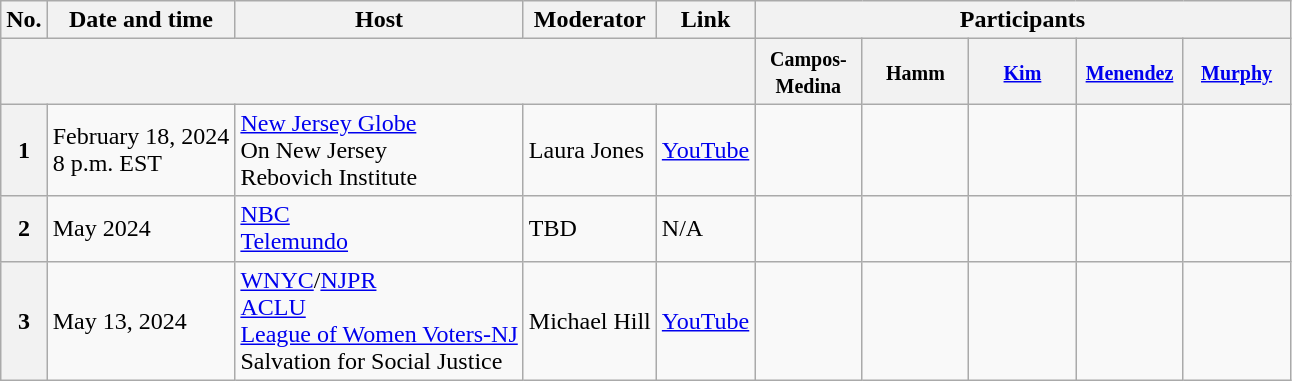<table class="wikitable" text-align:center;">
<tr>
<th style="white-space:nowrap;">No.</th>
<th>Date and time</th>
<th>Host</th>
<th>Moderator</th>
<th>Link</th>
<th scope="col" colspan="5">Participants</th>
</tr>
<tr>
<th colspan="5"><br></th>
<th scope="col" style="width:4em;"><small>Campos-Medina</small></th>
<th scope="col" style="width:4em;"><small>Hamm</small></th>
<th scope="col" style="width:4em;"><small><a href='#'>Kim</a></small></th>
<th scope="col" style="width:4em;"><small><a href='#'>Menendez</a></small></th>
<th scope="col" style="width:4em;"><small><a href='#'>Murphy</a></small></th>
</tr>
<tr>
<th>1</th>
<td style="white-space:nowrap;">February 18, 2024<br>8 p.m. EST</td>
<td style="white-space:nowrap;"><a href='#'>New Jersey Globe</a><br>On New Jersey<br>Rebovich Institute</td>
<td style="white-space:nowrap;">Laura Jones</td>
<td style="white-space:nowrap;"><a href='#'>YouTube</a></td>
<td> </td>
<td> </td>
<td> </td>
<td> </td>
<td> </td>
</tr>
<tr>
<th>2</th>
<td style="white-space:nowrap;">May 2024</td>
<td style="white-space:nowrap;"><a href='#'>NBC</a><br><a href='#'>Telemundo</a></td>
<td style="white-space:nowrap;">TBD</td>
<td style="white-space:nowrap;">N/A</td>
<td></td>
<td></td>
<td></td>
<td></td>
<td></td>
</tr>
<tr>
<th>3</th>
<td style="white-space:nowrap;">May 13, 2024</td>
<td style="white-space:nowrap;"><a href='#'>WNYC</a>/<a href='#'>NJPR</a><br><a href='#'>ACLU</a><br><a href='#'>League of Women Voters-NJ</a><br>Salvation for Social Justice</td>
<td style="white-space:nowrap;">Michael Hill</td>
<td style="white-space:nowrap;"><a href='#'>YouTube</a></td>
<td></td>
<td></td>
<td></td>
<td></td>
<td></td>
</tr>
</table>
